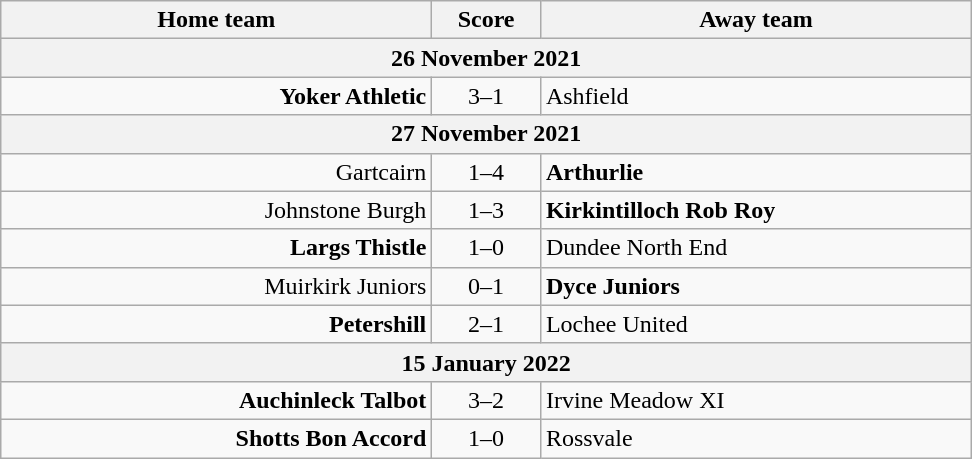<table class="wikitable" style="border-collapse: collapse;">
<tr>
<th width="280" align=right>Home team</th>
<th width="65" align=center>Score</th>
<th width="280" align=left>Away team</th>
</tr>
<tr>
<th colspan="3">26 November 2021</th>
</tr>
<tr>
<td align=right><strong>Yoker Athletic</strong></td>
<td align=center>3–1</td>
<td align=left>Ashfield</td>
</tr>
<tr>
<th colspan="3">27 November 2021</th>
</tr>
<tr>
<td align=right>Gartcairn</td>
<td align=center>1–4</td>
<td align=left><strong>Arthurlie</strong></td>
</tr>
<tr>
<td align=right>Johnstone Burgh</td>
<td align=center>1–3</td>
<td align=left><strong>Kirkintilloch Rob Roy</strong></td>
</tr>
<tr>
<td align=right><strong>Largs Thistle</strong></td>
<td align=center>1–0</td>
<td align=left>Dundee North End</td>
</tr>
<tr>
<td align=right>Muirkirk Juniors</td>
<td align=center>0–1</td>
<td align=left><strong>Dyce Juniors</strong></td>
</tr>
<tr>
<td align=right><strong>Petershill</strong></td>
<td align=center>2–1</td>
<td align=left>Lochee United</td>
</tr>
<tr>
<th colspan="3">15 January 2022</th>
</tr>
<tr>
<td align=right><strong>Auchinleck Talbot</strong></td>
<td align=center>3–2</td>
<td align=left>Irvine Meadow XI</td>
</tr>
<tr>
<td align=right><strong>Shotts Bon Accord</strong></td>
<td align=center>1–0</td>
<td align=left>Rossvale</td>
</tr>
</table>
